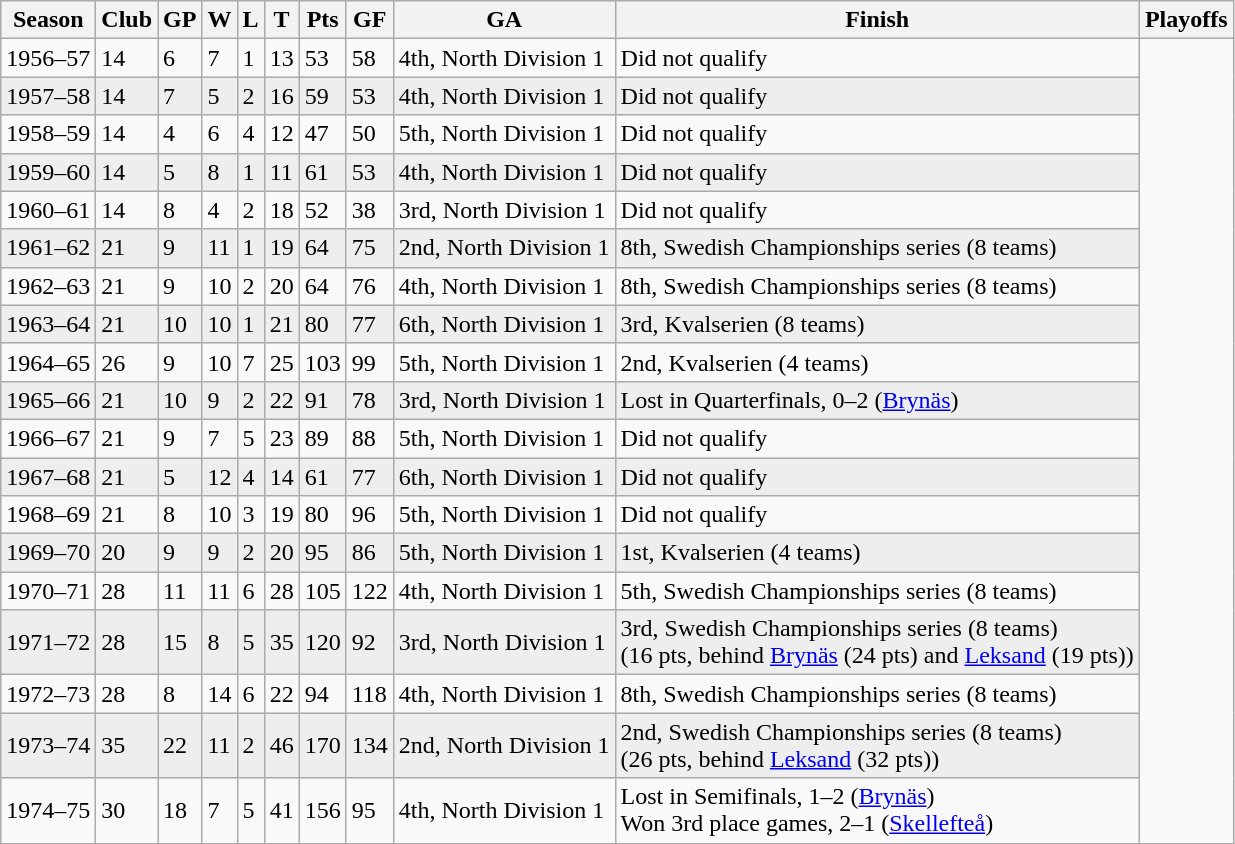<table class="wikitable">
<tr>
<th>Season</th>
<th>Club</th>
<th>GP</th>
<th>W</th>
<th>L</th>
<th>T</th>
<th>Pts</th>
<th>GF</th>
<th>GA</th>
<th>Finish</th>
<th>Playoffs</th>
</tr>
<tr>
<td>1956–57</td>
<td>14</td>
<td>6</td>
<td>7</td>
<td>1</td>
<td>13</td>
<td>53</td>
<td>58</td>
<td>4th, North Division 1</td>
<td>Did not qualify</td>
</tr>
<tr bgcolor="#eeeeee">
<td>1957–58</td>
<td>14</td>
<td>7</td>
<td>5</td>
<td>2</td>
<td>16</td>
<td>59</td>
<td>53</td>
<td>4th, North Division 1</td>
<td>Did not qualify</td>
</tr>
<tr>
<td>1958–59</td>
<td>14</td>
<td>4</td>
<td>6</td>
<td>4</td>
<td>12</td>
<td>47</td>
<td>50</td>
<td>5th, North Division 1</td>
<td>Did not qualify</td>
</tr>
<tr bgcolor="#eeeeee">
<td>1959–60</td>
<td>14</td>
<td>5</td>
<td>8</td>
<td>1</td>
<td>11</td>
<td>61</td>
<td>53</td>
<td>4th, North Division 1</td>
<td>Did not qualify</td>
</tr>
<tr>
<td>1960–61</td>
<td>14</td>
<td>8</td>
<td>4</td>
<td>2</td>
<td>18</td>
<td>52</td>
<td>38</td>
<td>3rd, North Division 1</td>
<td>Did not qualify</td>
</tr>
<tr bgcolor="#eeeeee">
<td>1961–62</td>
<td>21</td>
<td>9</td>
<td>11</td>
<td>1</td>
<td>19</td>
<td>64</td>
<td>75</td>
<td>2nd, North Division 1</td>
<td>8th, Swedish Championships series (8 teams)</td>
</tr>
<tr>
<td>1962–63</td>
<td>21</td>
<td>9</td>
<td>10</td>
<td>2</td>
<td>20</td>
<td>64</td>
<td>76</td>
<td>4th, North Division 1</td>
<td>8th, Swedish Championships series (8 teams)</td>
</tr>
<tr bgcolor="#eeeeee">
<td>1963–64</td>
<td>21</td>
<td>10</td>
<td>10</td>
<td>1</td>
<td>21</td>
<td>80</td>
<td>77</td>
<td>6th, North Division 1</td>
<td>3rd, Kvalserien (8 teams)</td>
</tr>
<tr>
<td>1964–65</td>
<td>26</td>
<td>9</td>
<td>10</td>
<td>7</td>
<td>25</td>
<td>103</td>
<td>99</td>
<td>5th, North Division 1</td>
<td>2nd, Kvalserien (4 teams)</td>
</tr>
<tr bgcolor="#eeeeee">
<td>1965–66</td>
<td>21</td>
<td>10</td>
<td>9</td>
<td>2</td>
<td>22</td>
<td>91</td>
<td>78</td>
<td>3rd, North Division 1</td>
<td>Lost in Quarterfinals, 0–2 (<a href='#'>Brynäs</a>)</td>
</tr>
<tr>
<td>1966–67</td>
<td>21</td>
<td>9</td>
<td>7</td>
<td>5</td>
<td>23</td>
<td>89</td>
<td>88</td>
<td>5th, North Division 1</td>
<td>Did not qualify</td>
</tr>
<tr bgcolor="#eeeeee">
<td>1967–68</td>
<td>21</td>
<td>5</td>
<td>12</td>
<td>4</td>
<td>14</td>
<td>61</td>
<td>77</td>
<td>6th, North Division 1</td>
<td>Did not qualify</td>
</tr>
<tr>
<td>1968–69</td>
<td>21</td>
<td>8</td>
<td>10</td>
<td>3</td>
<td>19</td>
<td>80</td>
<td>96</td>
<td>5th, North Division 1</td>
<td>Did not qualify</td>
</tr>
<tr bgcolor="#eeeeee">
<td>1969–70</td>
<td>20</td>
<td>9</td>
<td>9</td>
<td>2</td>
<td>20</td>
<td>95</td>
<td>86</td>
<td>5th, North Division 1</td>
<td>1st, Kvalserien (4 teams)</td>
</tr>
<tr>
<td>1970–71</td>
<td>28</td>
<td>11</td>
<td>11</td>
<td>6</td>
<td>28</td>
<td>105</td>
<td>122</td>
<td>4th, North Division 1</td>
<td>5th, Swedish Championships series (8 teams)</td>
</tr>
<tr bgcolor="#eeeeee">
<td>1971–72</td>
<td>28</td>
<td>15</td>
<td>8</td>
<td>5</td>
<td>35</td>
<td>120</td>
<td>92</td>
<td>3rd, North Division 1</td>
<td>3rd, Swedish Championships series (8 teams) <br> (16 pts, behind <a href='#'>Brynäs</a> (24 pts) and <a href='#'>Leksand</a> (19 pts))</td>
</tr>
<tr>
<td>1972–73</td>
<td>28</td>
<td>8</td>
<td>14</td>
<td>6</td>
<td>22</td>
<td>94</td>
<td>118</td>
<td>4th, North Division 1</td>
<td>8th, Swedish Championships series (8 teams)</td>
</tr>
<tr bgcolor="#eeeeee">
<td>1973–74</td>
<td>35</td>
<td>22</td>
<td>11</td>
<td>2</td>
<td>46</td>
<td>170</td>
<td>134</td>
<td>2nd, North Division 1</td>
<td>2nd, Swedish Championships series (8 teams) <br> (26 pts, behind <a href='#'>Leksand</a> (32 pts))</td>
</tr>
<tr>
<td>1974–75</td>
<td>30</td>
<td>18</td>
<td>7</td>
<td>5</td>
<td>41</td>
<td>156</td>
<td>95</td>
<td>4th, North Division 1</td>
<td>Lost in Semifinals, 1–2 (<a href='#'>Brynäs</a>) <br> Won 3rd place games, 2–1 (<a href='#'>Skellefteå</a>)</td>
</tr>
</table>
